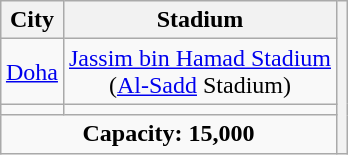<table class="wikitable" style="margin:1em auto; text-align:center;">
<tr>
<th>City</th>
<th>Stadium</th>
<th rowspan="4"></th>
</tr>
<tr>
<td><a href='#'>Doha</a></td>
<td><a href='#'>Jassim bin Hamad Stadium</a><br>(<a href='#'>Al-Sadd</a> Stadium)</td>
</tr>
<tr>
<td></td>
<td></td>
</tr>
<tr>
<td colspan="2"><strong>Capacity: 15,000</strong></td>
</tr>
</table>
